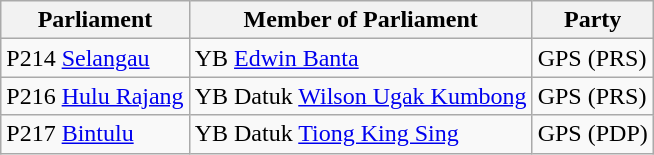<table class="wikitable">
<tr>
<th>Parliament</th>
<th>Member of Parliament</th>
<th>Party</th>
</tr>
<tr>
<td>P214 <a href='#'>Selangau</a></td>
<td>YB <a href='#'>Edwin Banta</a></td>
<td>GPS (PRS)</td>
</tr>
<tr>
<td>P216 <a href='#'>Hulu Rajang</a></td>
<td>YB Datuk <a href='#'>Wilson Ugak Kumbong</a></td>
<td>GPS (PRS)</td>
</tr>
<tr>
<td>P217 <a href='#'>Bintulu</a></td>
<td>YB Datuk <a href='#'>Tiong King Sing</a></td>
<td>GPS (PDP)</td>
</tr>
</table>
